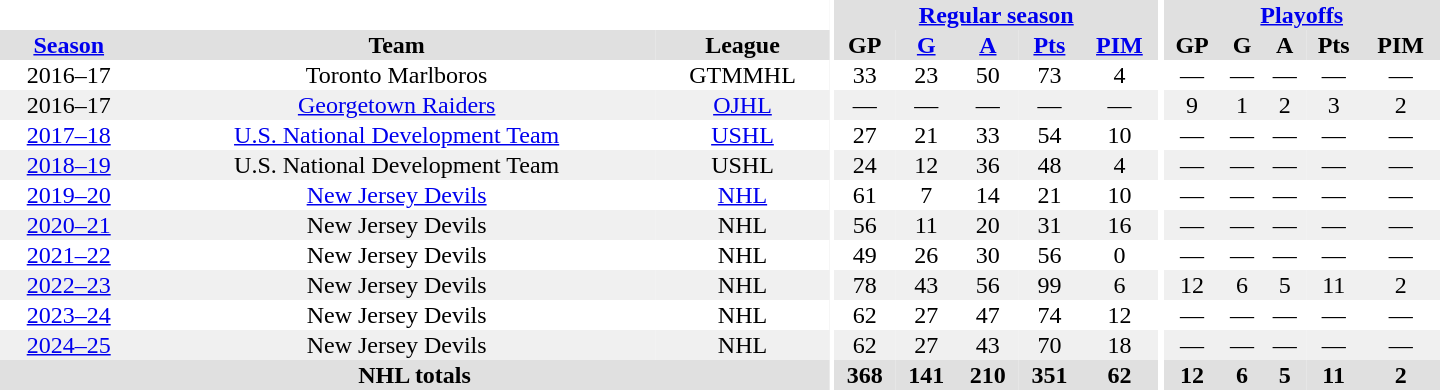<table border="0" cellpadding="1" cellspacing="0" style="text-align:center; width:60em">
<tr bgcolor="#e0e0e0">
<th colspan="3" bgcolor="#ffffff"></th>
<th rowspan="99" bgcolor="#ffffff"></th>
<th colspan="5"><a href='#'>Regular season</a></th>
<th rowspan="99" bgcolor="#ffffff"></th>
<th colspan="5"><a href='#'>Playoffs</a></th>
</tr>
<tr bgcolor="#e0e0e0">
<th><a href='#'>Season</a></th>
<th>Team</th>
<th>League</th>
<th>GP</th>
<th><a href='#'>G</a></th>
<th><a href='#'>A</a></th>
<th><a href='#'>Pts</a></th>
<th><a href='#'>PIM</a></th>
<th>GP</th>
<th>G</th>
<th>A</th>
<th>Pts</th>
<th>PIM</th>
</tr>
<tr>
<td>2016–17</td>
<td>Toronto Marlboros</td>
<td>GTMMHL</td>
<td>33</td>
<td>23</td>
<td>50</td>
<td>73</td>
<td>4</td>
<td>—</td>
<td>—</td>
<td>—</td>
<td>—</td>
<td>—</td>
</tr>
<tr bgcolor="#f0f0f0">
<td>2016–17</td>
<td><a href='#'>Georgetown Raiders</a></td>
<td><a href='#'>OJHL</a></td>
<td>—</td>
<td>—</td>
<td>—</td>
<td>—</td>
<td>—</td>
<td>9</td>
<td>1</td>
<td>2</td>
<td>3</td>
<td>2</td>
</tr>
<tr>
<td><a href='#'>2017–18</a></td>
<td><a href='#'>U.S. National Development Team</a></td>
<td><a href='#'>USHL</a></td>
<td>27</td>
<td>21</td>
<td>33</td>
<td>54</td>
<td>10</td>
<td>—</td>
<td>—</td>
<td>—</td>
<td>—</td>
<td>—</td>
</tr>
<tr>
</tr>
<tr bgcolor="#f0f0f0">
<td><a href='#'>2018–19</a></td>
<td>U.S. National Development Team</td>
<td>USHL</td>
<td>24</td>
<td>12</td>
<td>36</td>
<td>48</td>
<td>4</td>
<td>—</td>
<td>—</td>
<td>—</td>
<td>—</td>
<td>—</td>
</tr>
<tr>
<td><a href='#'>2019–20</a></td>
<td><a href='#'>New Jersey Devils</a></td>
<td><a href='#'>NHL</a></td>
<td>61</td>
<td>7</td>
<td>14</td>
<td>21</td>
<td>10</td>
<td>—</td>
<td>—</td>
<td>—</td>
<td>—</td>
<td>—</td>
</tr>
<tr bgcolor="#f0f0f0">
<td><a href='#'>2020–21</a></td>
<td>New Jersey Devils</td>
<td>NHL</td>
<td>56</td>
<td>11</td>
<td>20</td>
<td>31</td>
<td>16</td>
<td>—</td>
<td>—</td>
<td>—</td>
<td>—</td>
<td>—</td>
</tr>
<tr>
<td><a href='#'>2021–22</a></td>
<td>New Jersey Devils</td>
<td>NHL</td>
<td>49</td>
<td>26</td>
<td>30</td>
<td>56</td>
<td>0</td>
<td>—</td>
<td>—</td>
<td>—</td>
<td>—</td>
<td>—</td>
</tr>
<tr bgcolor="#f0f0f0">
<td><a href='#'>2022–23</a></td>
<td>New Jersey Devils</td>
<td>NHL</td>
<td>78</td>
<td>43</td>
<td>56</td>
<td>99</td>
<td>6</td>
<td>12</td>
<td>6</td>
<td>5</td>
<td>11</td>
<td>2</td>
</tr>
<tr>
<td><a href='#'>2023–24</a></td>
<td>New Jersey Devils</td>
<td>NHL</td>
<td>62</td>
<td>27</td>
<td>47</td>
<td>74</td>
<td>12</td>
<td>—</td>
<td>—</td>
<td>—</td>
<td>—</td>
<td>—</td>
</tr>
<tr bgcolor="#f0f0f0">
<td><a href='#'>2024–25</a></td>
<td>New Jersey Devils</td>
<td>NHL</td>
<td>62</td>
<td>27</td>
<td>43</td>
<td>70</td>
<td>18</td>
<td>—</td>
<td>—</td>
<td>—</td>
<td>—</td>
<td>—</td>
</tr>
<tr bgcolor="#e0e0e0">
<th colspan="3">NHL totals</th>
<th>368</th>
<th>141</th>
<th>210</th>
<th>351</th>
<th>62</th>
<th>12</th>
<th>6</th>
<th>5</th>
<th>11</th>
<th>2</th>
</tr>
</table>
